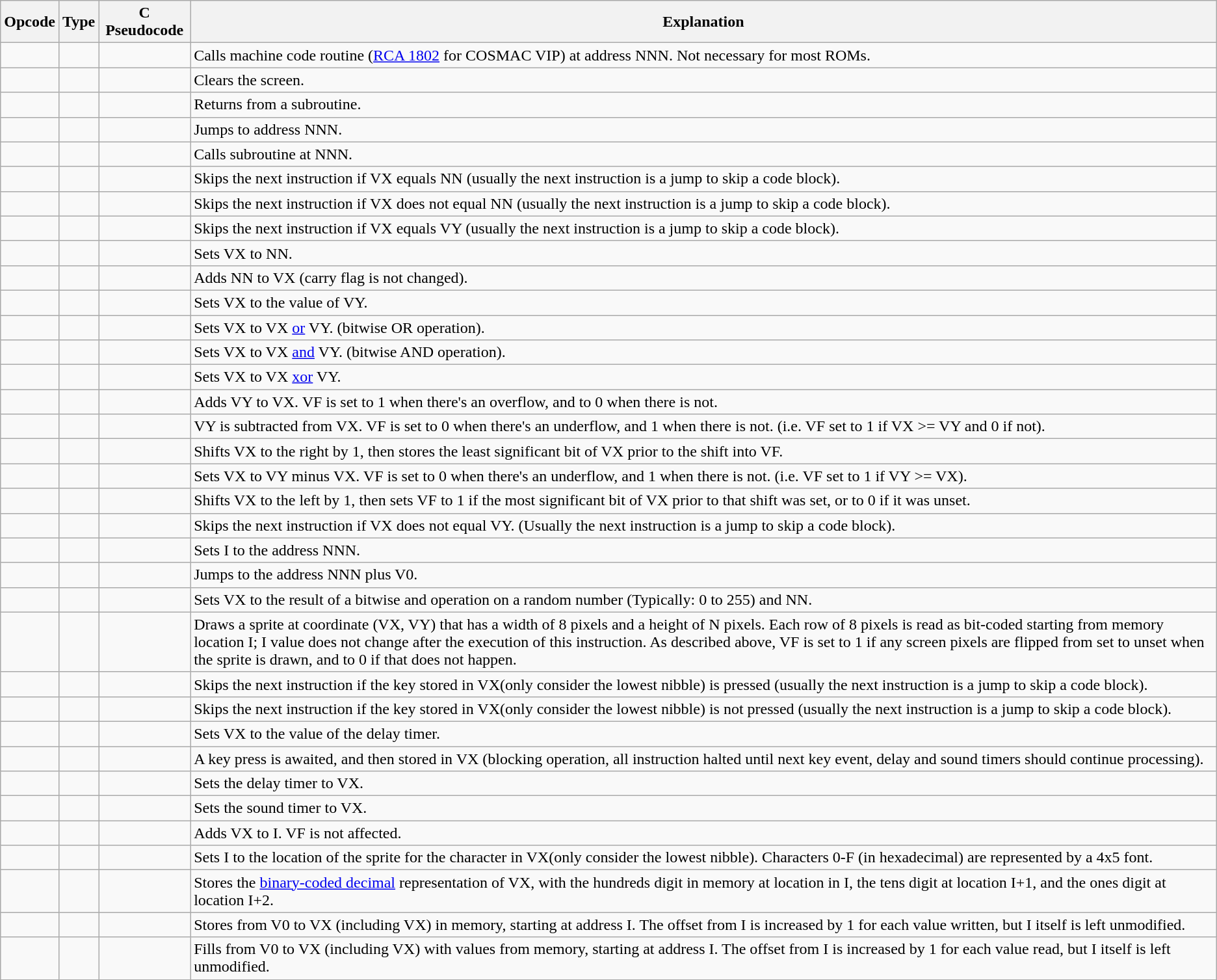<table class="wikitable sortable">
<tr>
<th>Opcode</th>
<th>Type</th>
<th>C Pseudocode</th>
<th>Explanation</th>
</tr>
<tr>
<td></td>
<td></td>
<td></td>
<td>Calls machine code routine (<a href='#'>RCA 1802</a> for COSMAC VIP) at address NNN.  Not necessary for most ROMs.</td>
</tr>
<tr>
<td></td>
<td></td>
<td></td>
<td>Clears the screen.</td>
</tr>
<tr>
<td></td>
<td></td>
<td></td>
<td>Returns from a subroutine.</td>
</tr>
<tr>
<td></td>
<td></td>
<td></td>
<td>Jumps to address NNN.</td>
</tr>
<tr>
<td></td>
<td></td>
<td></td>
<td>Calls subroutine at NNN.</td>
</tr>
<tr>
<td></td>
<td></td>
<td></td>
<td>Skips the next instruction if VX equals NN (usually the next instruction is a jump to skip a code block).</td>
</tr>
<tr>
<td></td>
<td></td>
<td></td>
<td>Skips the next instruction if VX does not equal NN (usually the next instruction is a jump to skip a code block).</td>
</tr>
<tr>
<td></td>
<td></td>
<td></td>
<td>Skips the next instruction if VX equals VY (usually the next instruction is a jump to skip a code block).</td>
</tr>
<tr>
<td></td>
<td></td>
<td></td>
<td>Sets VX to NN.</td>
</tr>
<tr>
<td></td>
<td></td>
<td></td>
<td>Adds NN to VX (carry flag is not changed).</td>
</tr>
<tr>
<td></td>
<td></td>
<td></td>
<td>Sets VX to the value of VY.</td>
</tr>
<tr>
<td></td>
<td></td>
<td></td>
<td>Sets VX to VX <a href='#'>or</a> VY. (bitwise OR operation).</td>
</tr>
<tr>
<td></td>
<td></td>
<td></td>
<td>Sets VX to VX <a href='#'>and</a> VY. (bitwise AND operation).</td>
</tr>
<tr>
<td></td>
<td></td>
<td></td>
<td>Sets VX to VX <a href='#'>xor</a> VY.</td>
</tr>
<tr>
<td></td>
<td></td>
<td></td>
<td>Adds VY to VX. VF is set to 1 when there's an overflow, and to 0 when there is not.</td>
</tr>
<tr>
<td></td>
<td></td>
<td></td>
<td>VY is subtracted from VX. VF is set to 0 when there's an underflow, and 1 when there is not. (i.e. VF set to 1 if VX >= VY and 0 if not).</td>
</tr>
<tr>
<td></td>
<td></td>
<td></td>
<td>Shifts VX to the right by 1, then stores the least significant bit of VX prior to the shift into VF.</td>
</tr>
<tr>
<td></td>
<td></td>
<td></td>
<td>Sets VX to VY minus VX. VF is set to 0 when there's an underflow, and 1 when there is not. (i.e. VF set to 1 if VY >= VX).</td>
</tr>
<tr>
<td></td>
<td></td>
<td></td>
<td>Shifts VX to the left by 1, then sets VF to 1 if the most significant bit of VX prior to that shift was set, or to 0 if it was unset.</td>
</tr>
<tr>
<td></td>
<td></td>
<td></td>
<td>Skips the next instruction if VX does not equal VY. (Usually the next instruction is a jump to skip a code block).</td>
</tr>
<tr>
<td></td>
<td></td>
<td></td>
<td>Sets I to the address NNN.</td>
</tr>
<tr>
<td></td>
<td></td>
<td></td>
<td>Jumps to the address NNN plus V0.</td>
</tr>
<tr>
<td></td>
<td></td>
<td></td>
<td>Sets VX to the result of a bitwise and operation on a random number (Typically: 0 to 255) and NN.</td>
</tr>
<tr>
<td></td>
<td></td>
<td></td>
<td>Draws a sprite at coordinate (VX, VY) that has a width of 8 pixels and a height of N pixels. Each row of 8 pixels is read as bit-coded starting from memory location I; I value does not change after the execution of this instruction. As described above, VF is set to 1 if any screen pixels are flipped from set to unset when the sprite is drawn, and to 0 if that does not happen.</td>
</tr>
<tr>
<td></td>
<td></td>
<td></td>
<td>Skips the next instruction if the key stored in VX(only consider the lowest nibble) is pressed (usually the next instruction is a jump to skip a code block).</td>
</tr>
<tr>
<td></td>
<td></td>
<td></td>
<td>Skips the next instruction if the key stored in VX(only consider the lowest nibble) is not pressed (usually the next instruction is a jump to skip a code block).</td>
</tr>
<tr>
<td></td>
<td></td>
<td></td>
<td>Sets VX to the value of the delay timer.</td>
</tr>
<tr>
<td></td>
<td></td>
<td></td>
<td>A key press is awaited, and then stored in VX (blocking operation, all instruction halted until next key event, delay and sound timers should continue processing).</td>
</tr>
<tr>
<td></td>
<td></td>
<td></td>
<td>Sets the delay timer to VX.</td>
</tr>
<tr>
<td></td>
<td></td>
<td></td>
<td>Sets the sound timer to VX.</td>
</tr>
<tr>
<td></td>
<td></td>
<td></td>
<td>Adds VX to I. VF is not affected.</td>
</tr>
<tr>
<td></td>
<td></td>
<td></td>
<td>Sets I to the location of the sprite for the character in VX(only consider the lowest nibble). Characters 0-F (in hexadecimal) are represented by a 4x5 font.</td>
</tr>
<tr>
<td></td>
<td></td>
<td></td>
<td>Stores the <a href='#'>binary-coded decimal</a> representation of VX, with the hundreds digit in memory at location in I, the tens digit at location I+1, and the ones digit at location I+2.</td>
</tr>
<tr>
<td></td>
<td></td>
<td></td>
<td>Stores from V0 to VX (including VX) in memory, starting at address I. The offset from I is increased by 1 for each value written, but I itself is left unmodified.</td>
</tr>
<tr>
<td></td>
<td></td>
<td></td>
<td>Fills from V0 to VX (including VX) with values from memory, starting at address I. The offset from I is increased by 1 for each value read, but I itself is left unmodified.</td>
</tr>
</table>
